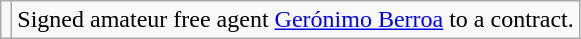<table class="wikitable">
<tr>
<td></td>
<td>Signed amateur free agent <a href='#'>Gerónimo Berroa</a> to a contract.</td>
</tr>
</table>
